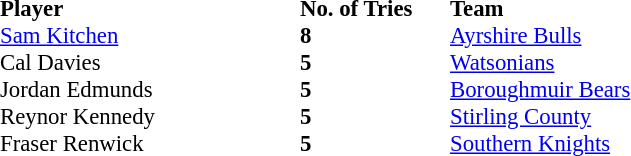<table style="font-size: 95%" cellspacing="0" cellpadding="0">
<tr>
<th style="width:200px;" align="left">Player</th>
<th width="100" align="left">No. of Tries</th>
<th style="width:150px;" align="left">Team</th>
</tr>
<tr>
<td> <a href='#'>Sam Kitchen</a></td>
<td><strong>8</strong></td>
<td><a href='#'>Ayrshire Bulls</a></td>
</tr>
<tr>
<td> Cal Davies</td>
<td><strong>5</strong></td>
<td><a href='#'>Watsonians</a></td>
</tr>
<tr>
<td> Jordan Edmunds</td>
<td><strong>5</strong></td>
<td><a href='#'>Boroughmuir Bears</a></td>
</tr>
<tr>
<td> Reynor Kennedy</td>
<td><strong>5</strong></td>
<td><a href='#'>Stirling County</a></td>
</tr>
<tr>
<td> Fraser Renwick</td>
<td><strong>5</strong></td>
<td><a href='#'>Southern Knights</a></td>
</tr>
</table>
